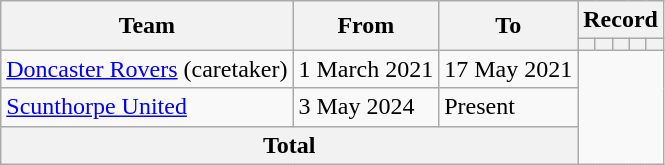<table class=wikitable style=text-align:center>
<tr>
<th rowspan=2>Team</th>
<th rowspan=2>From</th>
<th rowspan=2>To</th>
<th colspan=5>Record</th>
</tr>
<tr>
<th></th>
<th></th>
<th></th>
<th></th>
<th></th>
</tr>
<tr>
<td align=left><a href='#'>Doncaster Rovers</a> (caretaker)</td>
<td align=left>1 March 2021</td>
<td align=left>17 May 2021<br></td>
</tr>
<tr>
<td align=left><a href='#'>Scunthorpe United</a></td>
<td align=left>3 May 2024</td>
<td align=left>Present<br></td>
</tr>
<tr>
<th colspan=3>Total<br></th>
</tr>
</table>
